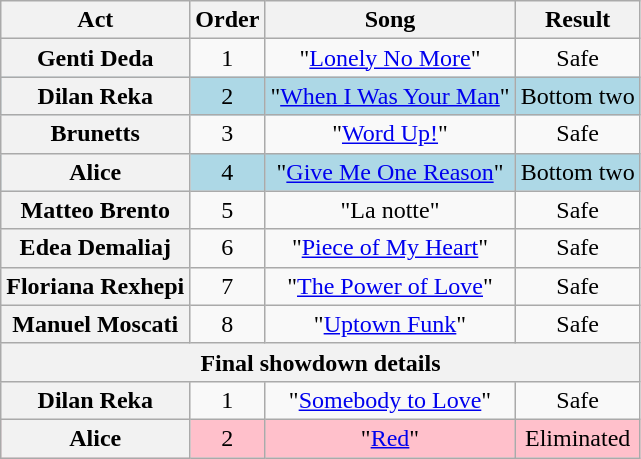<table class="wikitable plainrowheaders" style="text-align:center;">
<tr>
<th scope="col">Act</th>
<th scope="col">Order</th>
<th scope="col">Song</th>
<th scope="col">Result</th>
</tr>
<tr>
<th scope="row">Genti Deda</th>
<td>1</td>
<td>"<a href='#'>Lonely No More</a>"</td>
<td>Safe</td>
</tr>
<tr style="background:lightblue;">
<th scope="row">Dilan Reka</th>
<td>2</td>
<td>"<a href='#'>When I Was Your Man</a>"</td>
<td>Bottom two</td>
</tr>
<tr>
<th scope="row">Brunetts</th>
<td>3</td>
<td>"<a href='#'>Word Up!</a>"</td>
<td>Safe</td>
</tr>
<tr style="background:lightblue;">
<th scope="row">Alice</th>
<td>4</td>
<td>"<a href='#'>Give Me One Reason</a>"</td>
<td>Bottom two</td>
</tr>
<tr>
<th scope="row">Matteo Brento</th>
<td>5</td>
<td>"La notte"</td>
<td>Safe</td>
</tr>
<tr>
<th scope="row">Edea Demaliaj</th>
<td>6</td>
<td>"<a href='#'>Piece of My Heart</a>"</td>
<td>Safe</td>
</tr>
<tr>
<th scope="row">Floriana Rexhepi</th>
<td>7</td>
<td>"<a href='#'>The Power of Love</a>"</td>
<td>Safe</td>
</tr>
<tr>
<th scope="row">Manuel Moscati</th>
<td>8</td>
<td>"<a href='#'>Uptown Funk</a>"</td>
<td>Safe</td>
</tr>
<tr>
<th colspan="5">Final showdown details</th>
</tr>
<tr>
<th scope="row">Dilan Reka</th>
<td>1</td>
<td>"<a href='#'>Somebody to Love</a>"</td>
<td>Safe</td>
</tr>
<tr style="background:pink;">
<th scope="row">Alice</th>
<td>2</td>
<td>"<a href='#'>Red</a>"</td>
<td>Eliminated</td>
</tr>
</table>
